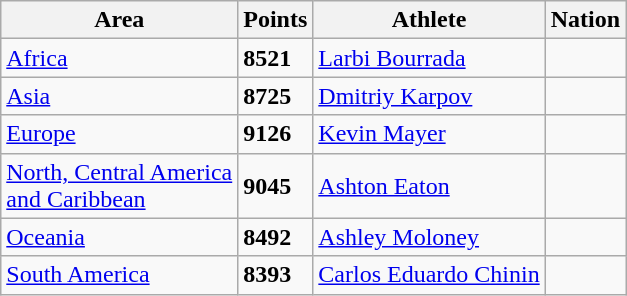<table class="wikitable">
<tr>
<th>Area</th>
<th>Points</th>
<th>Athlete</th>
<th>Nation</th>
</tr>
<tr>
<td><a href='#'>Africa</a> </td>
<td><strong>8521</strong></td>
<td><a href='#'>Larbi Bourrada</a></td>
<td></td>
</tr>
<tr>
<td><a href='#'>Asia</a> </td>
<td><strong>8725</strong></td>
<td><a href='#'>Dmitriy Karpov</a></td>
<td></td>
</tr>
<tr>
<td><a href='#'>Europe</a> </td>
<td><strong>9126</strong> </td>
<td><a href='#'>Kevin Mayer</a></td>
<td></td>
</tr>
<tr>
<td><a href='#'>North, Central America<br> and Caribbean</a> </td>
<td><strong>9045</strong></td>
<td><a href='#'>Ashton Eaton</a></td>
<td></td>
</tr>
<tr>
<td><a href='#'>Oceania</a> </td>
<td><strong>8492</strong></td>
<td><a href='#'>Ashley Moloney</a></td>
<td></td>
</tr>
<tr>
<td><a href='#'>South America</a> </td>
<td><strong>8393</strong></td>
<td><a href='#'>Carlos Eduardo Chinin</a></td>
<td></td>
</tr>
</table>
